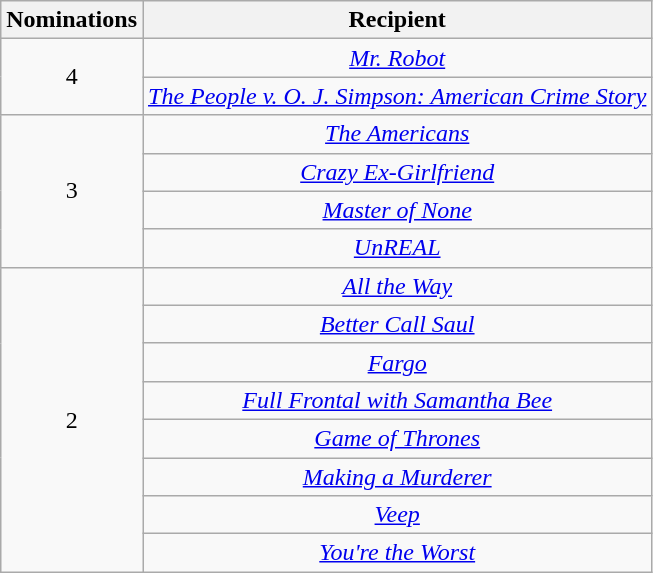<table class="wikitable" rowspan="2" style="text-align:center;" background: #f6e39c;>
<tr>
<th scope="col" style="width:55px;">Nominations</th>
<th scope="col" style="text-align:center;">Recipient</th>
</tr>
<tr>
<td rowspan="2" style="text-align:center">4</td>
<td><em><a href='#'>Mr. Robot</a></em></td>
</tr>
<tr>
<td><em><a href='#'>The People v. O. J. Simpson: American Crime Story</a></em></td>
</tr>
<tr>
<td rowspan="4" style="text-align:center">3</td>
<td><em><a href='#'>The Americans</a></em></td>
</tr>
<tr>
<td><em><a href='#'>Crazy Ex-Girlfriend</a></em></td>
</tr>
<tr>
<td><em><a href='#'>Master of None</a></em></td>
</tr>
<tr>
<td><em><a href='#'>UnREAL</a></em></td>
</tr>
<tr>
<td rowspan="8" style="text-align:center">2</td>
<td><em><a href='#'>All the Way</a></em></td>
</tr>
<tr>
<td><em><a href='#'>Better Call Saul</a></em></td>
</tr>
<tr>
<td><em><a href='#'>Fargo</a></em></td>
</tr>
<tr>
<td><em><a href='#'>Full Frontal with Samantha Bee</a></em></td>
</tr>
<tr>
<td><em><a href='#'>Game of Thrones</a></em></td>
</tr>
<tr>
<td><em><a href='#'>Making a Murderer</a></em></td>
</tr>
<tr>
<td><em><a href='#'>Veep</a></em></td>
</tr>
<tr>
<td><em><a href='#'>You're the Worst</a></em></td>
</tr>
</table>
